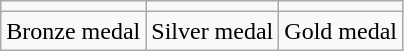<table class="wikitable" style="text-align: center;">
<tr>
<td></td>
<td></td>
<td></td>
</tr>
<tr>
<td>Bronze medal</td>
<td>Silver medal</td>
<td>Gold medal</td>
</tr>
</table>
